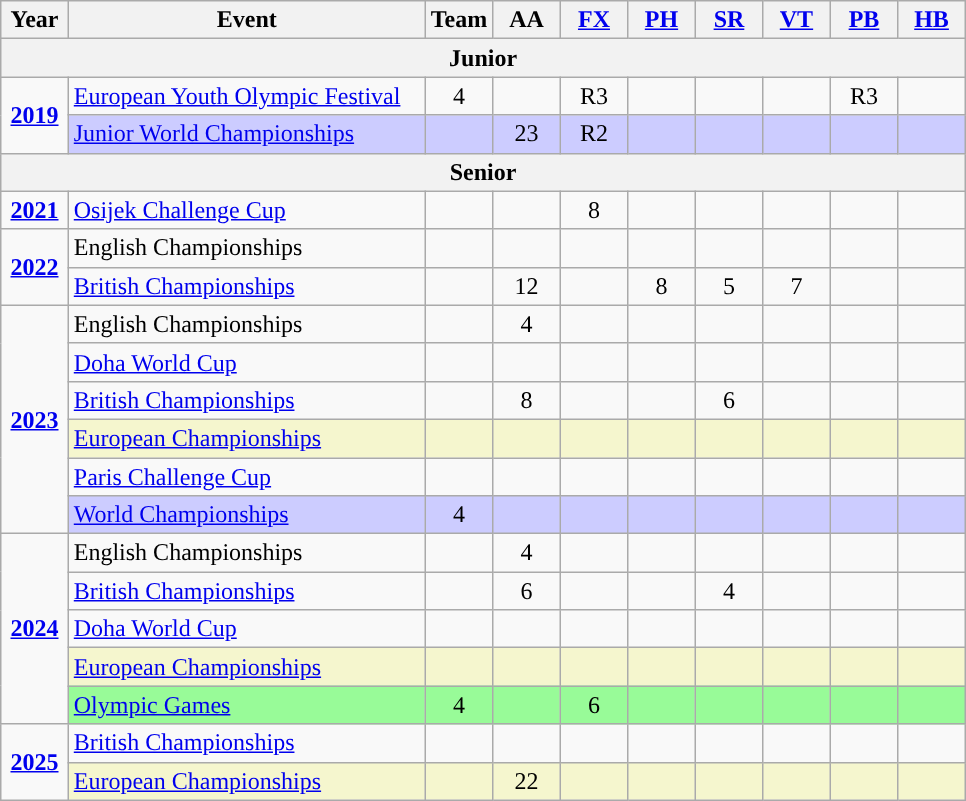<table class="wikitable sortable" style="text-align:center;">
<tr>
<th class="unsortable" width="7%">Year</th>
<th class="unsortable" width="37%">Event</th>
<th class="unsortable" width="7%">Team</th>
<th class="unsortable" width="7%">AA</th>
<th class="unsortable" width="7%"><a href='#'>FX</a></th>
<th class="unsortable" width="7%"><a href='#'>PH</a></th>
<th class="unsortable" width="7%"><a href='#'>SR</a></th>
<th class="unsortable" width="7%"><a href='#'>VT</a></th>
<th class="unsortable" width="7%"><a href='#'>PB</a></th>
<th class="unsortable" width="7%"><a href='#'>HB</a></th>
</tr>
<tr>
<th colspan="10">Junior</th>
</tr>
<tr>
<td rowspan="2"><a href='#'><strong>2019</strong></a></td>
<td align="left"><a href='#'>European Youth Olympic Festival</a></td>
<td>4</td>
<td></td>
<td>R3</td>
<td></td>
<td></td>
<td></td>
<td>R3</td>
<td></td>
</tr>
<tr bgcolor=#CCCCFF>
<td align="left"><a href='#'>Junior World Championships</a></td>
<td></td>
<td>23</td>
<td>R2</td>
<td></td>
<td></td>
<td></td>
<td></td>
<td></td>
</tr>
<tr>
<th colspan="10">Senior</th>
</tr>
<tr>
<td rowspan="1"><strong><a href='#'>2021</a></strong></td>
<td align="left"><a href='#'>Osijek Challenge Cup</a></td>
<td></td>
<td></td>
<td>8</td>
<td></td>
<td></td>
<td></td>
<td></td>
<td></td>
</tr>
<tr>
<td rowspan="2"><strong><a href='#'>2022</a></strong></td>
<td align="left">English Championships</td>
<td></td>
<td></td>
<td></td>
<td></td>
<td></td>
<td></td>
<td></td>
<td></td>
</tr>
<tr>
<td align="left"><a href='#'>British Championships</a></td>
<td></td>
<td>12</td>
<td></td>
<td>8</td>
<td>5</td>
<td>7</td>
<td></td>
<td></td>
</tr>
<tr>
<td rowspan="6"><strong><a href='#'>2023</a></strong></td>
<td align="left">English Championships</td>
<td></td>
<td>4</td>
<td></td>
<td></td>
<td></td>
<td></td>
<td></td>
<td></td>
</tr>
<tr>
<td align="left"><a href='#'>Doha World Cup</a></td>
<td></td>
<td></td>
<td></td>
<td></td>
<td></td>
<td></td>
<td></td>
<td></td>
</tr>
<tr>
<td align="left"><a href='#'>British Championships</a></td>
<td></td>
<td>8</td>
<td></td>
<td></td>
<td>6</td>
<td></td>
<td></td>
<td></td>
</tr>
<tr bgcolor=#F5F6CE>
<td align="left"><a href='#'>European Championships</a></td>
<td></td>
<td></td>
<td></td>
<td></td>
<td></td>
<td></td>
<td></td>
<td></td>
</tr>
<tr>
<td align="left"><a href='#'>Paris Challenge Cup</a></td>
<td></td>
<td></td>
<td></td>
<td></td>
<td></td>
<td></td>
<td></td>
<td></td>
</tr>
<tr bgcolor="#CCCCFF">
<td align="left"><a href='#'>World Championships</a></td>
<td>4</td>
<td></td>
<td></td>
<td></td>
<td></td>
<td></td>
<td></td>
<td></td>
</tr>
<tr>
<td rowspan="5"><strong><a href='#'>2024</a></strong></td>
<td align="left">English Championships</td>
<td></td>
<td>4</td>
<td></td>
<td></td>
<td></td>
<td></td>
<td></td>
<td></td>
</tr>
<tr>
<td align="left"><a href='#'>British Championships</a></td>
<td></td>
<td>6</td>
<td></td>
<td></td>
<td>4</td>
<td></td>
<td></td>
<td></td>
</tr>
<tr>
<td align="left"><a href='#'>Doha World Cup</a></td>
<td></td>
<td></td>
<td></td>
<td></td>
<td></td>
<td></td>
<td></td>
<td></td>
</tr>
<tr bgcolor=#F5F6CE>
<td align="left"><a href='#'>European Championships</a></td>
<td></td>
<td></td>
<td></td>
<td></td>
<td></td>
<td></td>
<td></td>
<td></td>
</tr>
<tr bgcolor=98FB98>
<td align="left"><a href='#'>Olympic Games</a></td>
<td>4</td>
<td></td>
<td>6</td>
<td></td>
<td></td>
<td></td>
<td></td>
<td></td>
</tr>
<tr>
<td rowspan="2"><a href='#'><strong>2025</strong></a></td>
<td align="left"><a href='#'>British Championships</a></td>
<td></td>
<td></td>
<td></td>
<td></td>
<td></td>
<td></td>
<td></td>
<td></td>
</tr>
<tr bgcolor=#F5F6CE>
<td align="left"><a href='#'>European Championships</a></td>
<td></td>
<td>22</td>
<td></td>
<td></td>
<td></td>
<td></td>
<td></td>
<td></td>
</tr>
</table>
